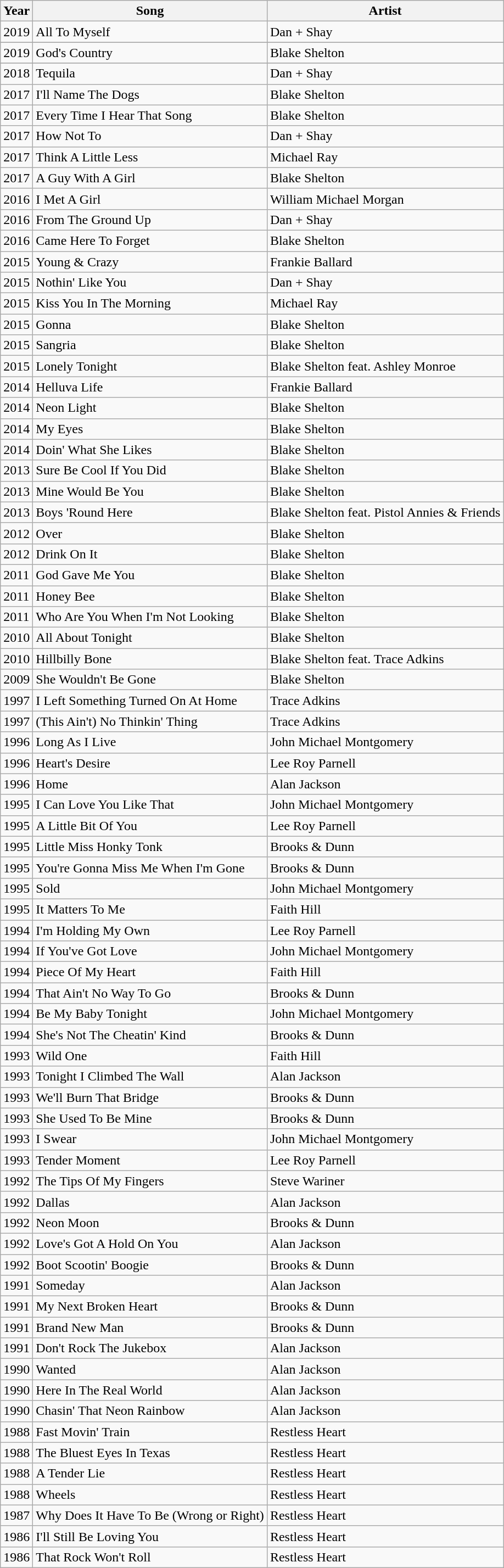<table class="wikitable">
<tr>
<th>Year</th>
<th>Song</th>
<th>Artist</th>
</tr>
<tr>
<td>2019</td>
<td>All To Myself</td>
<td>Dan + Shay</td>
</tr>
<tr>
</tr>
<tr>
<td>2019</td>
<td>God's Country</td>
<td>Blake Shelton</td>
</tr>
<tr>
</tr>
<tr>
<td>2018</td>
<td>Tequila</td>
<td>Dan + Shay</td>
</tr>
<tr>
<td>2017</td>
<td>I'll Name The Dogs</td>
<td>Blake Shelton</td>
</tr>
<tr>
<td>2017</td>
<td>Every Time I Hear That Song</td>
<td>Blake Shelton</td>
</tr>
<tr>
<td>2017</td>
<td>How Not To</td>
<td>Dan + Shay</td>
</tr>
<tr>
<td>2017</td>
<td>Think A Little Less</td>
<td>Michael Ray</td>
</tr>
<tr>
<td>2017</td>
<td>A Guy With A Girl</td>
<td>Blake Shelton</td>
</tr>
<tr>
<td>2016</td>
<td>I Met A Girl</td>
<td>William Michael Morgan</td>
</tr>
<tr>
<td>2016</td>
<td>From The Ground Up</td>
<td>Dan + Shay</td>
</tr>
<tr>
<td>2016</td>
<td>Came Here To Forget</td>
<td>Blake Shelton</td>
</tr>
<tr>
<td>2015</td>
<td>Young & Crazy</td>
<td>Frankie Ballard</td>
</tr>
<tr>
<td>2015</td>
<td>Nothin' Like You</td>
<td>Dan + Shay</td>
</tr>
<tr>
<td>2015</td>
<td>Kiss You In The Morning</td>
<td>Michael Ray</td>
</tr>
<tr>
<td>2015</td>
<td>Gonna</td>
<td>Blake Shelton</td>
</tr>
<tr>
<td>2015</td>
<td>Sangria</td>
<td>Blake Shelton</td>
</tr>
<tr>
<td>2015</td>
<td>Lonely Tonight</td>
<td>Blake Shelton feat. Ashley Monroe</td>
</tr>
<tr>
<td>2014</td>
<td>Helluva Life</td>
<td>Frankie Ballard</td>
</tr>
<tr>
<td>2014</td>
<td>Neon Light</td>
<td>Blake Shelton</td>
</tr>
<tr>
<td>2014</td>
<td>My Eyes</td>
<td>Blake Shelton</td>
</tr>
<tr>
<td>2014</td>
<td>Doin' What She Likes</td>
<td>Blake Shelton</td>
</tr>
<tr>
<td>2013</td>
<td>Sure Be Cool If You Did</td>
<td>Blake Shelton</td>
</tr>
<tr>
<td>2013</td>
<td>Mine Would Be You</td>
<td>Blake Shelton</td>
</tr>
<tr>
<td>2013</td>
<td>Boys 'Round Here</td>
<td>Blake Shelton feat. Pistol Annies & Friends</td>
</tr>
<tr>
<td>2012</td>
<td>Over</td>
<td>Blake Shelton</td>
</tr>
<tr>
<td>2012</td>
<td>Drink On It</td>
<td>Blake Shelton</td>
</tr>
<tr>
<td>2011</td>
<td>God Gave Me You</td>
<td>Blake Shelton</td>
</tr>
<tr>
<td>2011</td>
<td>Honey Bee</td>
<td>Blake Shelton</td>
</tr>
<tr>
<td>2011</td>
<td>Who Are You When I'm Not Looking</td>
<td>Blake Shelton</td>
</tr>
<tr>
<td>2010</td>
<td>All About Tonight</td>
<td>Blake Shelton</td>
</tr>
<tr>
<td>2010</td>
<td>Hillbilly Bone</td>
<td>Blake Shelton feat. Trace Adkins</td>
</tr>
<tr>
<td>2009</td>
<td>She Wouldn't Be Gone</td>
<td>Blake Shelton</td>
</tr>
<tr>
<td>1997</td>
<td>I Left Something Turned On At Home</td>
<td>Trace Adkins</td>
</tr>
<tr>
<td>1997</td>
<td>(This Ain't) No Thinkin' Thing</td>
<td>Trace Adkins</td>
</tr>
<tr>
<td>1996</td>
<td>Long As I Live</td>
<td>John Michael Montgomery</td>
</tr>
<tr>
<td>1996</td>
<td>Heart's Desire</td>
<td>Lee Roy Parnell</td>
</tr>
<tr>
<td>1996</td>
<td>Home</td>
<td>Alan Jackson</td>
</tr>
<tr>
<td>1995</td>
<td>I Can Love You Like That</td>
<td>John Michael Montgomery</td>
</tr>
<tr>
<td>1995</td>
<td>A Little Bit Of You</td>
<td>Lee Roy Parnell</td>
</tr>
<tr>
<td>1995</td>
<td>Little Miss Honky Tonk</td>
<td>Brooks & Dunn</td>
</tr>
<tr>
<td>1995</td>
<td>You're Gonna Miss Me When I'm Gone</td>
<td>Brooks & Dunn</td>
</tr>
<tr>
<td>1995</td>
<td>Sold</td>
<td>John Michael Montgomery</td>
</tr>
<tr>
<td>1995</td>
<td>It Matters To Me</td>
<td>Faith Hill</td>
</tr>
<tr>
<td>1994</td>
<td>I'm Holding My Own</td>
<td>Lee Roy Parnell</td>
</tr>
<tr>
<td>1994</td>
<td>If You've Got Love</td>
<td>John Michael Montgomery</td>
</tr>
<tr>
<td>1994</td>
<td>Piece Of My Heart</td>
<td>Faith Hill</td>
</tr>
<tr>
<td>1994</td>
<td>That Ain't No Way To Go</td>
<td>Brooks & Dunn</td>
</tr>
<tr>
<td>1994</td>
<td>Be My Baby Tonight</td>
<td>John Michael Montgomery</td>
</tr>
<tr>
<td>1994</td>
<td>She's Not The Cheatin' Kind</td>
<td>Brooks & Dunn</td>
</tr>
<tr>
<td>1993</td>
<td>Wild One</td>
<td>Faith Hill</td>
</tr>
<tr>
<td>1993</td>
<td>Tonight I Climbed The Wall</td>
<td>Alan Jackson</td>
</tr>
<tr>
<td>1993</td>
<td>We'll Burn That Bridge</td>
<td>Brooks & Dunn</td>
</tr>
<tr>
<td>1993</td>
<td>She Used To Be Mine</td>
<td>Brooks & Dunn</td>
</tr>
<tr>
<td>1993</td>
<td>I Swear</td>
<td>John Michael Montgomery</td>
</tr>
<tr>
<td>1993</td>
<td>Tender Moment</td>
<td>Lee Roy Parnell</td>
</tr>
<tr>
<td>1992</td>
<td>The Tips Of My Fingers</td>
<td>Steve Wariner</td>
</tr>
<tr>
<td>1992</td>
<td>Dallas</td>
<td>Alan Jackson</td>
</tr>
<tr>
<td>1992</td>
<td>Neon Moon</td>
<td>Brooks & Dunn</td>
</tr>
<tr>
<td>1992</td>
<td>Love's Got A Hold On You</td>
<td>Alan Jackson</td>
</tr>
<tr>
<td>1992</td>
<td>Boot Scootin' Boogie</td>
<td>Brooks & Dunn</td>
</tr>
<tr>
<td>1991</td>
<td>Someday</td>
<td>Alan Jackson</td>
</tr>
<tr>
<td>1991</td>
<td>My Next Broken Heart</td>
<td>Brooks & Dunn</td>
</tr>
<tr>
<td>1991</td>
<td>Brand New Man</td>
<td>Brooks & Dunn</td>
</tr>
<tr>
<td>1991</td>
<td>Don't Rock The Jukebox</td>
<td>Alan Jackson</td>
</tr>
<tr>
<td>1990</td>
<td>Wanted</td>
<td>Alan Jackson</td>
</tr>
<tr>
<td>1990</td>
<td>Here In The Real World</td>
<td>Alan Jackson</td>
</tr>
<tr>
<td>1990</td>
<td>Chasin' That Neon Rainbow</td>
<td>Alan Jackson</td>
</tr>
<tr>
<td>1988</td>
<td>Fast Movin' Train</td>
<td>Restless Heart</td>
</tr>
<tr>
<td>1988</td>
<td>The Bluest Eyes In Texas</td>
<td>Restless Heart</td>
</tr>
<tr>
<td>1988</td>
<td>A Tender Lie</td>
<td>Restless Heart</td>
</tr>
<tr>
<td>1988</td>
<td>Wheels</td>
<td>Restless Heart</td>
</tr>
<tr>
<td>1987</td>
<td>Why Does It Have To Be (Wrong or Right)</td>
<td>Restless Heart</td>
</tr>
<tr>
<td>1986</td>
<td>I'll Still Be Loving You</td>
<td>Restless Heart</td>
</tr>
<tr>
<td>1986</td>
<td>That Rock Won't Roll</td>
<td>Restless Heart</td>
</tr>
</table>
